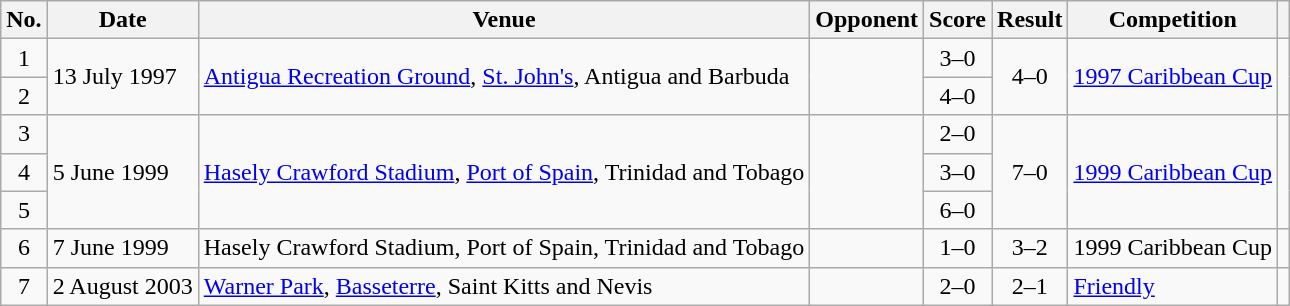<table class="wikitable sortable">
<tr>
<th scope=col>No.</th>
<th scope=col>Date</th>
<th scope=col>Venue</th>
<th scope=col>Opponent</th>
<th scope=col>Score</th>
<th scope=col>Result</th>
<th scope=col>Competition</th>
<th scope=col class="unsortable"></th>
</tr>
<tr>
<td align="center">1</td>
<td rowspan="2">13 July 1997</td>
<td rowspan="2"><a href='#'>Antigua Recreation Ground</a>, <a href='#'>St. John's</a>, Antigua and Barbuda</td>
<td rowspan="2"></td>
<td align="center">3–0</td>
<td rowspan="2" style="text-align:center">4–0</td>
<td rowspan="2"><a href='#'>1997 Caribbean Cup</a></td>
<td rowspan="2"></td>
</tr>
<tr>
<td align="center">2</td>
<td align="center">4–0</td>
</tr>
<tr>
<td align="center">3</td>
<td rowspan="3">5 June 1999</td>
<td rowspan="3"><a href='#'>Hasely Crawford Stadium</a>, <a href='#'>Port of Spain</a>, Trinidad and Tobago</td>
<td rowspan="3"></td>
<td align="center">2–0</td>
<td rowspan="3" align="center">7–0</td>
<td rowspan="3"><a href='#'>1999 Caribbean Cup</a></td>
<td rowspan="3"></td>
</tr>
<tr>
<td align="center">4</td>
<td align="center">3–0</td>
</tr>
<tr>
<td align="center">5</td>
<td align="center">6–0</td>
</tr>
<tr>
<td align="center">6</td>
<td>7 June 1999</td>
<td>Hasely Crawford Stadium, Port of Spain, Trinidad and Tobago</td>
<td></td>
<td align="center">1–0</td>
<td align="center">3–2</td>
<td>1999 Caribbean Cup</td>
<td></td>
</tr>
<tr>
<td align="center">7</td>
<td>2 August 2003</td>
<td><a href='#'>Warner Park</a>, <a href='#'>Basseterre</a>, Saint Kitts and Nevis</td>
<td></td>
<td align="center">2–0</td>
<td align="center">2–1</td>
<td><a href='#'>Friendly</a></td>
<td></td>
</tr>
</table>
